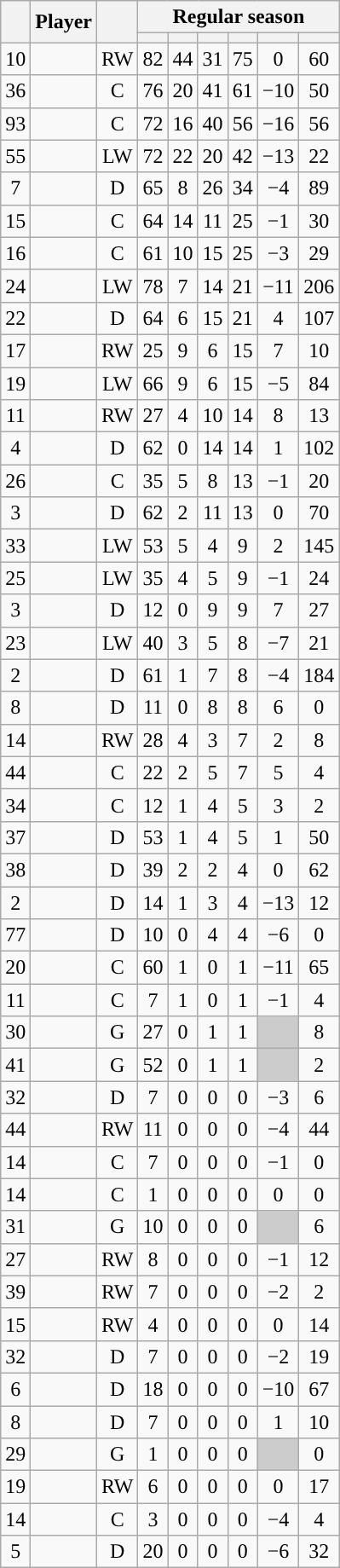<table class="wikitable sortable plainrowheaders" style="text-align:center;">
<tr>
<th scope="col" data-sort-type="number" rowspan="2"></th>
<th scope="col" rowspan="2">Player</th>
<th scope="col" rowspan="2"></th>
<th scope=colgroup colspan=6>Regular season</th>
</tr>
<tr>
<th scope="col" data-sort-type="number"></th>
<th scope="col" data-sort-type="number"></th>
<th scope="col" data-sort-type="number"></th>
<th scope="col" data-sort-type="number"></th>
<th scope="col" data-sort-type="number"></th>
<th scope="col" data-sort-type="number"></th>
</tr>
<tr>
<td scope="row">10</td>
<td align="left"></td>
<td>RW</td>
<td>82</td>
<td>44</td>
<td>31</td>
<td>75</td>
<td>0</td>
<td>60</td>
</tr>
<tr>
<td scope="row">36</td>
<td align="left"></td>
<td>C</td>
<td>76</td>
<td>20</td>
<td>41</td>
<td>61</td>
<td>−10</td>
<td>50</td>
</tr>
<tr>
<td scope="row">93</td>
<td align="left"></td>
<td>C</td>
<td>72</td>
<td>16</td>
<td>40</td>
<td>56</td>
<td>−16</td>
<td>56</td>
</tr>
<tr>
<td scope="row">55</td>
<td align="left"></td>
<td>LW</td>
<td>72</td>
<td>22</td>
<td>20</td>
<td>42</td>
<td>−13</td>
<td>22</td>
</tr>
<tr>
<td scope="row">7</td>
<td align="left"></td>
<td>D</td>
<td>65</td>
<td>8</td>
<td>26</td>
<td>34</td>
<td>−4</td>
<td>89</td>
</tr>
<tr>
<td scope="row">15</td>
<td align="left"></td>
<td>C</td>
<td>64</td>
<td>14</td>
<td>11</td>
<td>25</td>
<td>−1</td>
<td>30</td>
</tr>
<tr>
<td scope="row">16</td>
<td align="left"></td>
<td>C</td>
<td>61</td>
<td>10</td>
<td>15</td>
<td>25</td>
<td>−3</td>
<td>29</td>
</tr>
<tr>
<td scope="row">24</td>
<td align="left"></td>
<td>LW</td>
<td>78</td>
<td>7</td>
<td>14</td>
<td>21</td>
<td>−11</td>
<td>206</td>
</tr>
<tr>
<td scope="row">22</td>
<td align="left"></td>
<td>D</td>
<td>64</td>
<td>6</td>
<td>15</td>
<td>21</td>
<td>4</td>
<td>107</td>
</tr>
<tr>
<td scope="row">17</td>
<td align="left"></td>
<td>RW</td>
<td>25</td>
<td>9</td>
<td>6</td>
<td>15</td>
<td>7</td>
<td>10</td>
</tr>
<tr>
<td scope="row">19</td>
<td align="left"></td>
<td>LW</td>
<td>66</td>
<td>9</td>
<td>6</td>
<td>15</td>
<td>−5</td>
<td>84</td>
</tr>
<tr>
<td scope="row">11</td>
<td align="left"></td>
<td>RW</td>
<td>27</td>
<td>4</td>
<td>10</td>
<td>14</td>
<td>8</td>
<td>13</td>
</tr>
<tr>
<td scope="row">4</td>
<td align="left"></td>
<td>D</td>
<td>62</td>
<td>0</td>
<td>14</td>
<td>14</td>
<td>1</td>
<td>102</td>
</tr>
<tr>
<td scope="row">26</td>
<td align="left"></td>
<td>C</td>
<td>35</td>
<td>5</td>
<td>8</td>
<td>13</td>
<td>−1</td>
<td>20</td>
</tr>
<tr>
<td scope="row">3</td>
<td align="left"></td>
<td>D</td>
<td>62</td>
<td>2</td>
<td>11</td>
<td>13</td>
<td>0</td>
<td>70</td>
</tr>
<tr>
<td scope="row">33</td>
<td align="left"></td>
<td>LW</td>
<td>53</td>
<td>5</td>
<td>4</td>
<td>9</td>
<td>2</td>
<td>145</td>
</tr>
<tr>
<td scope="row">25</td>
<td align="left"></td>
<td>LW</td>
<td>35</td>
<td>4</td>
<td>5</td>
<td>9</td>
<td>−1</td>
<td>24</td>
</tr>
<tr>
<td scope="row">3</td>
<td align="left"></td>
<td>D</td>
<td>12</td>
<td>0</td>
<td>9</td>
<td>9</td>
<td>7</td>
<td>27</td>
</tr>
<tr>
<td scope="row">23</td>
<td align="left"></td>
<td>LW</td>
<td>40</td>
<td>3</td>
<td>5</td>
<td>8</td>
<td>−7</td>
<td>21</td>
</tr>
<tr>
<td scope="row">2</td>
<td align="left"></td>
<td>D</td>
<td>61</td>
<td>1</td>
<td>7</td>
<td>8</td>
<td>−4</td>
<td>184</td>
</tr>
<tr>
<td scope="row">8</td>
<td align="left"></td>
<td>D</td>
<td>11</td>
<td>0</td>
<td>8</td>
<td>8</td>
<td>6</td>
<td>0</td>
</tr>
<tr>
<td scope="row">14</td>
<td align="left"></td>
<td>RW</td>
<td>28</td>
<td>4</td>
<td>3</td>
<td>7</td>
<td>2</td>
<td>8</td>
</tr>
<tr>
<td scope="row">44</td>
<td align="left"></td>
<td>C</td>
<td>22</td>
<td>2</td>
<td>5</td>
<td>7</td>
<td>5</td>
<td>4</td>
</tr>
<tr>
<td scope="row">34</td>
<td align="left"></td>
<td>C</td>
<td>12</td>
<td>1</td>
<td>4</td>
<td>5</td>
<td>3</td>
<td>2</td>
</tr>
<tr>
<td scope="row">37</td>
<td align="left"></td>
<td>D</td>
<td>53</td>
<td>1</td>
<td>4</td>
<td>5</td>
<td>1</td>
<td>50</td>
</tr>
<tr>
<td scope="row">38</td>
<td align="left"></td>
<td>D</td>
<td>39</td>
<td>2</td>
<td>2</td>
<td>4</td>
<td>0</td>
<td>62</td>
</tr>
<tr>
<td scope="row">2</td>
<td align="left"></td>
<td>D</td>
<td>14</td>
<td>1</td>
<td>3</td>
<td>4</td>
<td>−13</td>
<td>12</td>
</tr>
<tr>
<td scope="row">77</td>
<td align="left"></td>
<td>D</td>
<td>10</td>
<td>0</td>
<td>4</td>
<td>4</td>
<td>−6</td>
<td>0</td>
</tr>
<tr>
<td scope="row">20</td>
<td align="left"></td>
<td>C</td>
<td>60</td>
<td>1</td>
<td>0</td>
<td>1</td>
<td>−11</td>
<td>65</td>
</tr>
<tr>
<td scope="row">11</td>
<td align="left"></td>
<td>C</td>
<td>7</td>
<td>1</td>
<td>0</td>
<td>1</td>
<td>−1</td>
<td>4</td>
</tr>
<tr>
<td scope="row">30</td>
<td align="left"></td>
<td>G</td>
<td>27</td>
<td>0</td>
<td>1</td>
<td>1</td>
<td style="background:#ccc"></td>
<td>8</td>
</tr>
<tr>
<td scope="row">41</td>
<td align="left"></td>
<td>G</td>
<td>52</td>
<td>0</td>
<td>1</td>
<td>1</td>
<td style="background:#ccc"></td>
<td>2</td>
</tr>
<tr>
<td scope="row">32</td>
<td align="left"></td>
<td>D</td>
<td>7</td>
<td>0</td>
<td>0</td>
<td>0</td>
<td>−3</td>
<td>6</td>
</tr>
<tr>
<td scope="row">44</td>
<td align="left"></td>
<td>RW</td>
<td>11</td>
<td>0</td>
<td>0</td>
<td>0</td>
<td>−4</td>
<td>44</td>
</tr>
<tr>
<td scope="row">14</td>
<td align="left"></td>
<td>C</td>
<td>7</td>
<td>0</td>
<td>0</td>
<td>0</td>
<td>−1</td>
<td>0</td>
</tr>
<tr>
<td scope="row">14</td>
<td align="left"></td>
<td>C</td>
<td>1</td>
<td>0</td>
<td>0</td>
<td>0</td>
<td>0</td>
<td>0</td>
</tr>
<tr>
<td scope="row">31</td>
<td align="left"></td>
<td>G</td>
<td>10</td>
<td>0</td>
<td>0</td>
<td>0</td>
<td style="background:#ccc"></td>
<td>6</td>
</tr>
<tr>
<td scope="row">27</td>
<td align="left"></td>
<td>RW</td>
<td>8</td>
<td>0</td>
<td>0</td>
<td>0</td>
<td>−1</td>
<td>12</td>
</tr>
<tr>
<td scope="row">39</td>
<td align="left"></td>
<td>RW</td>
<td>7</td>
<td>0</td>
<td>0</td>
<td>0</td>
<td>−2</td>
<td>2</td>
</tr>
<tr>
<td scope="row">15</td>
<td align="left"></td>
<td>RW</td>
<td>4</td>
<td>0</td>
<td>0</td>
<td>0</td>
<td>0</td>
<td>14</td>
</tr>
<tr>
<td scope="row">32</td>
<td align="left"></td>
<td>D</td>
<td>7</td>
<td>0</td>
<td>0</td>
<td>0</td>
<td>−2</td>
<td>19</td>
</tr>
<tr>
<td scope="row">6</td>
<td align="left"></td>
<td>D</td>
<td>18</td>
<td>0</td>
<td>0</td>
<td>0</td>
<td>−10</td>
<td>67</td>
</tr>
<tr>
<td scope="row">8</td>
<td align="left"></td>
<td>D</td>
<td>7</td>
<td>0</td>
<td>0</td>
<td>0</td>
<td>1</td>
<td>10</td>
</tr>
<tr>
<td scope="row">29</td>
<td align="left"></td>
<td>G</td>
<td>1</td>
<td>0</td>
<td>0</td>
<td>0</td>
<td style="background:#ccc"></td>
<td>0</td>
</tr>
<tr>
<td scope="row">19</td>
<td align="left"></td>
<td>RW</td>
<td>6</td>
<td>0</td>
<td>0</td>
<td>0</td>
<td>0</td>
<td>17</td>
</tr>
<tr>
<td scope="row">14</td>
<td align="left"></td>
<td>C</td>
<td>3</td>
<td>0</td>
<td>0</td>
<td>0</td>
<td>−4</td>
<td>4</td>
</tr>
<tr>
<td scope="row">5</td>
<td align="left"></td>
<td>D</td>
<td>20</td>
<td>0</td>
<td>0</td>
<td>0</td>
<td>−6</td>
<td>32</td>
</tr>
</table>
